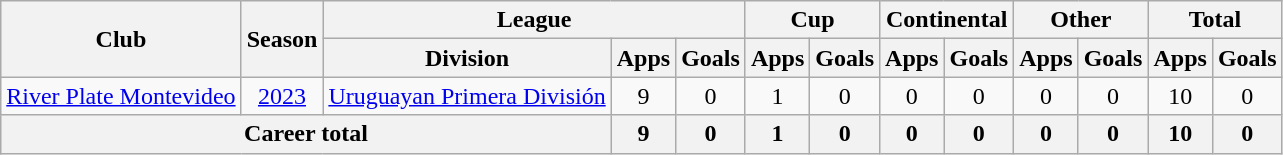<table class=wikitable style=text-align:center>
<tr>
<th rowspan=2>Club</th>
<th rowspan=2>Season</th>
<th colspan=3>League</th>
<th colspan=2>Cup</th>
<th colspan=2>Continental</th>
<th colspan=2>Other</th>
<th colspan=2>Total</th>
</tr>
<tr>
<th>Division</th>
<th>Apps</th>
<th>Goals</th>
<th>Apps</th>
<th>Goals</th>
<th>Apps</th>
<th>Goals</th>
<th>Apps</th>
<th>Goals</th>
<th>Apps</th>
<th>Goals</th>
</tr>
<tr>
<td><a href='#'>River Plate Montevideo</a></td>
<td><a href='#'>2023</a></td>
<td><a href='#'>Uruguayan Primera División</a></td>
<td>9</td>
<td>0</td>
<td>1</td>
<td>0</td>
<td>0</td>
<td>0</td>
<td>0</td>
<td>0</td>
<td>10</td>
<td>0</td>
</tr>
<tr>
<th colspan="3"><strong>Career total</strong></th>
<th>9</th>
<th>0</th>
<th>1</th>
<th>0</th>
<th>0</th>
<th>0</th>
<th>0</th>
<th>0</th>
<th>10</th>
<th>0</th>
</tr>
</table>
